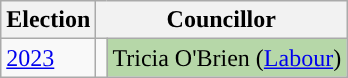<table class="wikitable">
<tr>
<th>Election</th>
<th colspan="2">Councillor</th>
</tr>
<tr>
<td><a href='#'>2023</a></td>
<td style="background-color: "></td>
<td bgcolor="#B6D7A8">Tricia O'Brien (<a href='#'>Labour</a>)</td>
</tr>
</table>
